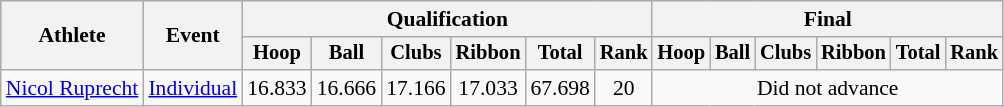<table class=wikitable style="font-size:90%">
<tr>
<th rowspan=2>Athlete</th>
<th rowspan=2>Event</th>
<th colspan=6>Qualification</th>
<th colspan=6>Final</th>
</tr>
<tr style="font-size:95%">
<th>Hoop</th>
<th>Ball</th>
<th>Clubs</th>
<th>Ribbon</th>
<th>Total</th>
<th>Rank</th>
<th>Hoop</th>
<th>Ball</th>
<th>Clubs</th>
<th>Ribbon</th>
<th>Total</th>
<th>Rank</th>
</tr>
<tr align=center>
<td align=left><a href='#'>Nicol Ruprecht</a></td>
<td align=left><a href='#'>Individual</a></td>
<td>16.833</td>
<td>16.666</td>
<td>17.166</td>
<td>17.033</td>
<td>67.698</td>
<td>20</td>
<td colspan=6>Did not advance</td>
</tr>
</table>
